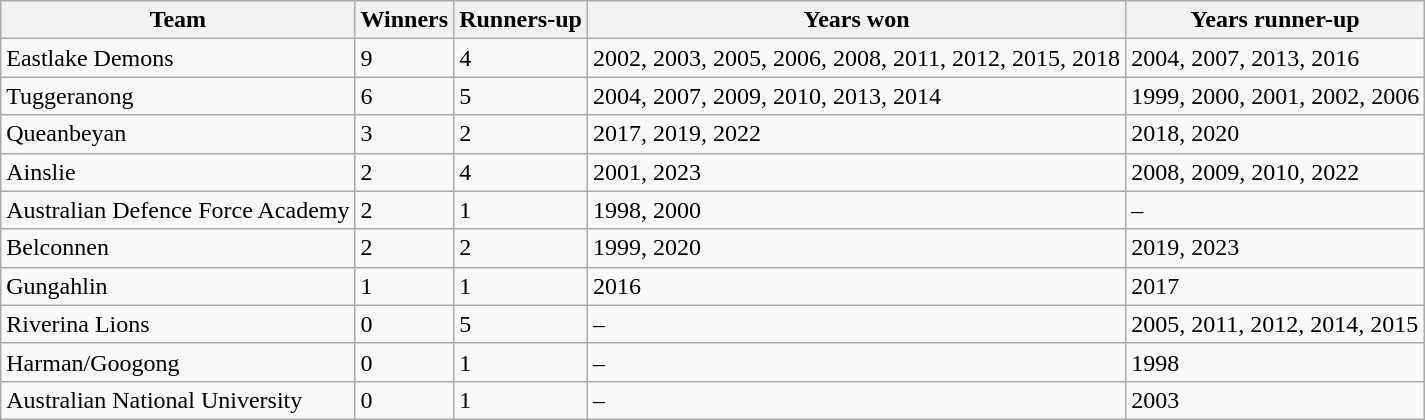<table class="wikitable sortable">
<tr>
<th>Team</th>
<th>Winners</th>
<th>Runners-up</th>
<th>Years won</th>
<th>Years runner-up</th>
</tr>
<tr>
<td> Eastlake Demons</td>
<td>9</td>
<td>4</td>
<td>2002, 2003, 2005, 2006, 2008, 2011, 2012, 2015, 2018</td>
<td>2004, 2007, 2013, 2016</td>
</tr>
<tr>
<td> Tuggeranong</td>
<td>6</td>
<td>5</td>
<td>2004, 2007, 2009, 2010, 2013, 2014</td>
<td>1999, 2000, 2001, 2002, 2006</td>
</tr>
<tr>
<td> Queanbeyan</td>
<td>3</td>
<td>2</td>
<td>2017, 2019, 2022</td>
<td>2018, 2020</td>
</tr>
<tr>
<td> Ainslie</td>
<td>2</td>
<td>4</td>
<td>2001, 2023</td>
<td>2008, 2009, 2010, 2022</td>
</tr>
<tr>
<td> Australian Defence Force Academy</td>
<td>2</td>
<td>1</td>
<td>1998, 2000</td>
<td>–</td>
</tr>
<tr>
<td> Belconnen</td>
<td>2</td>
<td>2</td>
<td>1999, 2020</td>
<td>2019, 2023</td>
</tr>
<tr>
<td> Gungahlin</td>
<td>1</td>
<td>1</td>
<td>2016</td>
<td>2017</td>
</tr>
<tr>
<td> Riverina Lions</td>
<td>0</td>
<td>5</td>
<td>–</td>
<td>2005, 2011, 2012, 2014, 2015</td>
</tr>
<tr>
<td> Harman/Googong</td>
<td>0</td>
<td>1</td>
<td>–</td>
<td>1998</td>
</tr>
<tr>
<td> Australian National University</td>
<td>0</td>
<td>1</td>
<td>–</td>
<td>2003</td>
</tr>
</table>
